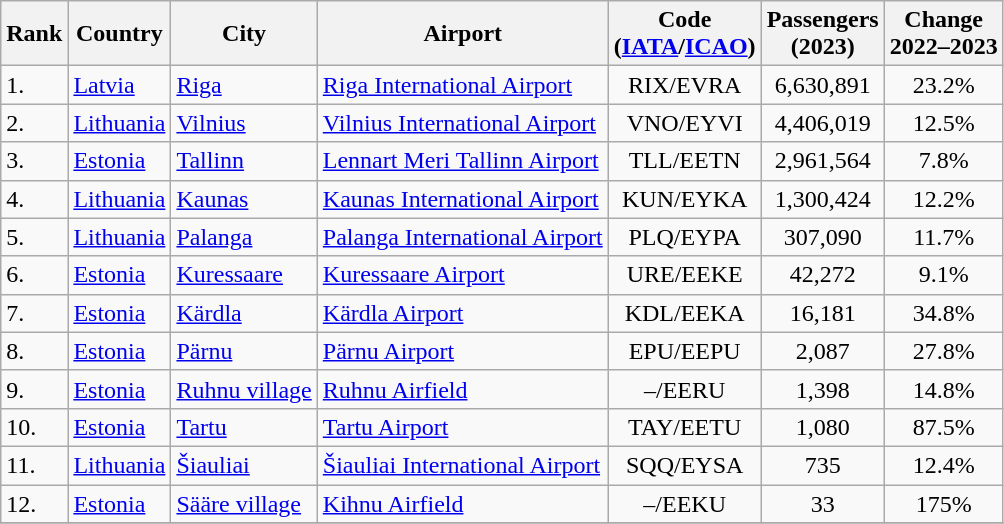<table class="wikitable sortable">
<tr>
<th>Rank</th>
<th>Country</th>
<th>City</th>
<th>Airport</th>
<th>Code<br>(<a href='#'>IATA</a>/<a href='#'>ICAO</a>)</th>
<th>Passengers<br>(2023)</th>
<th>Change<br>2022–2023</th>
</tr>
<tr>
<td>1.</td>
<td> <a href='#'>Latvia</a></td>
<td><a href='#'>Riga</a></td>
<td><a href='#'>Riga International Airport</a></td>
<td align=center>RIX/EVRA</td>
<td align=center>6,630,891</td>
<td align="center">23.2%</td>
</tr>
<tr>
<td>2.</td>
<td> <a href='#'>Lithuania</a></td>
<td><a href='#'>Vilnius</a></td>
<td><a href='#'>Vilnius International Airport</a></td>
<td align=center>VNO/EYVI</td>
<td align=center>4,406,019</td>
<td align=center>12.5%</td>
</tr>
<tr>
<td>3.</td>
<td> <a href='#'>Estonia</a></td>
<td><a href='#'>Tallinn</a></td>
<td><a href='#'>Lennart Meri Tallinn Airport</a></td>
<td align=center>TLL/EETN</td>
<td align=center>2,961,564</td>
<td align=center>7.8%</td>
</tr>
<tr>
<td>4.</td>
<td> <a href='#'>Lithuania</a></td>
<td><a href='#'>Kaunas</a></td>
<td><a href='#'>Kaunas International Airport</a></td>
<td align=center>KUN/EYKA</td>
<td align=center>1,300,424</td>
<td align=center> 12.2%</td>
</tr>
<tr>
<td>5.</td>
<td> <a href='#'>Lithuania</a></td>
<td><a href='#'>Palanga</a></td>
<td><a href='#'>Palanga International Airport</a></td>
<td align=center>PLQ/EYPA</td>
<td align=center>307,090</td>
<td align=center> 11.7%</td>
</tr>
<tr>
<td>6.</td>
<td> <a href='#'>Estonia</a></td>
<td><a href='#'>Kuressaare</a></td>
<td><a href='#'>Kuressaare Airport</a></td>
<td align=center>URE/EEKE</td>
<td align=center>42,272</td>
<td align=center> 9.1%</td>
</tr>
<tr>
<td>7.</td>
<td> <a href='#'>Estonia</a></td>
<td><a href='#'>Kärdla</a></td>
<td><a href='#'>Kärdla Airport</a></td>
<td align=center>KDL/EEKA</td>
<td align=center> 16,181</td>
<td align=center> 34.8%</td>
</tr>
<tr>
<td>8.</td>
<td> <a href='#'>Estonia</a></td>
<td><a href='#'>Pärnu</a></td>
<td><a href='#'>Pärnu Airport</a></td>
<td align=center>EPU/EEPU</td>
<td align=center>2,087</td>
<td align=center> 27.8%</td>
</tr>
<tr>
<td>9.</td>
<td> <a href='#'>Estonia</a></td>
<td><a href='#'>Ruhnu village</a></td>
<td><a href='#'>Ruhnu Airfield</a></td>
<td align=center>–/EERU</td>
<td align=center>1,398</td>
<td align=center> 14.8%</td>
</tr>
<tr>
<td>10.</td>
<td> <a href='#'>Estonia</a></td>
<td><a href='#'>Tartu</a></td>
<td><a href='#'>Tartu Airport</a></td>
<td align=center>TAY/EETU</td>
<td align=center>1,080</td>
<td align=center> 87.5%</td>
</tr>
<tr>
<td>11.</td>
<td> <a href='#'>Lithuania</a></td>
<td><a href='#'>Šiauliai</a></td>
<td><a href='#'>Šiauliai International Airport</a></td>
<td align=center>SQQ/EYSA</td>
<td align=center>735</td>
<td align=center>12.4%</td>
</tr>
<tr>
<td>12.</td>
<td> <a href='#'>Estonia</a></td>
<td><a href='#'>Sääre village</a></td>
<td><a href='#'>Kihnu Airfield</a></td>
<td align=center>–/EEKU</td>
<td align=center>33</td>
<td align=center> 175%</td>
</tr>
<tr>
</tr>
</table>
